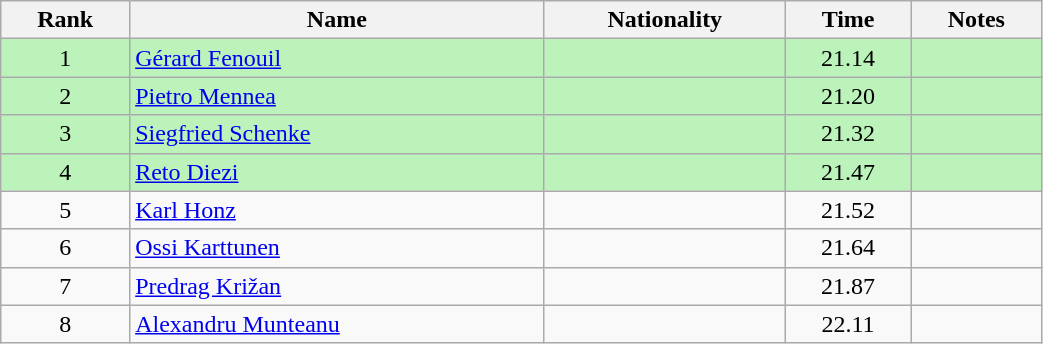<table class="wikitable sortable" style="text-align:center;width: 55%">
<tr>
<th>Rank</th>
<th>Name</th>
<th>Nationality</th>
<th>Time</th>
<th>Notes</th>
</tr>
<tr bgcolor=bbf3bb>
<td>1</td>
<td align=left><a href='#'>Gérard Fenouil</a></td>
<td align=left></td>
<td>21.14</td>
<td></td>
</tr>
<tr bgcolor=bbf3bb>
<td>2</td>
<td align=left><a href='#'>Pietro Mennea</a></td>
<td align=left></td>
<td>21.20</td>
<td></td>
</tr>
<tr bgcolor=bbf3bb>
<td>3</td>
<td align=left><a href='#'>Siegfried Schenke</a></td>
<td align=left></td>
<td>21.32</td>
<td></td>
</tr>
<tr bgcolor=bbf3bb>
<td>4</td>
<td align=left><a href='#'>Reto Diezi</a></td>
<td align=left></td>
<td>21.47</td>
<td></td>
</tr>
<tr>
<td>5</td>
<td align=left><a href='#'>Karl Honz</a></td>
<td align=left></td>
<td>21.52</td>
<td></td>
</tr>
<tr>
<td>6</td>
<td align=left><a href='#'>Ossi Karttunen</a></td>
<td align=left></td>
<td>21.64</td>
<td></td>
</tr>
<tr>
<td>7</td>
<td align=left><a href='#'>Predrag Križan</a></td>
<td align=left></td>
<td>21.87</td>
<td></td>
</tr>
<tr>
<td>8</td>
<td align=left><a href='#'>Alexandru Munteanu</a></td>
<td align=left></td>
<td>22.11</td>
<td></td>
</tr>
</table>
